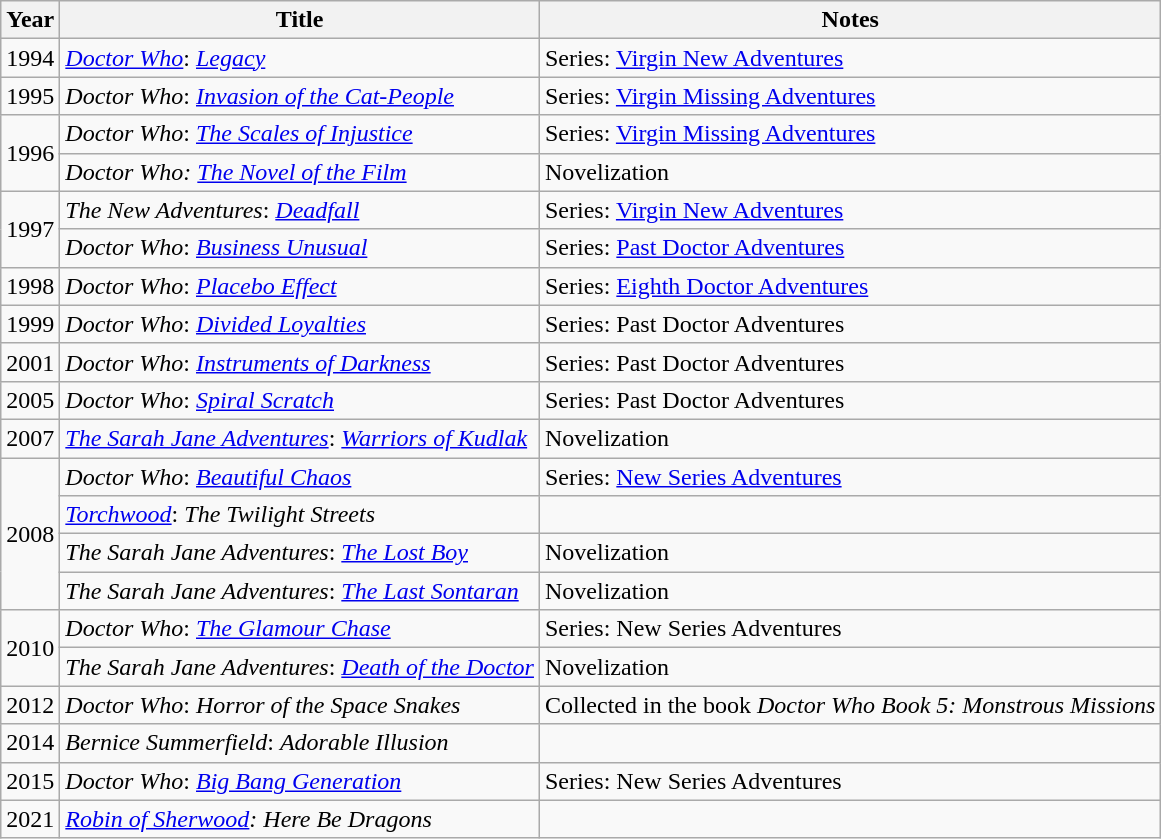<table class="wikitable sortable">
<tr>
<th>Year</th>
<th>Title</th>
<th>Notes</th>
</tr>
<tr>
<td>1994</td>
<td><em><a href='#'>Doctor Who</a></em>: <em><a href='#'>Legacy</a></em></td>
<td>Series: <a href='#'>Virgin New Adventures</a></td>
</tr>
<tr>
<td>1995</td>
<td><em>Doctor Who</em>: <em><a href='#'>Invasion of the Cat-People</a></em></td>
<td>Series: <a href='#'>Virgin Missing Adventures</a></td>
</tr>
<tr>
<td rowspan=2>1996</td>
<td><em>Doctor Who</em>: <em><a href='#'>The Scales of Injustice</a></em></td>
<td>Series: <a href='#'>Virgin Missing Adventures</a></td>
</tr>
<tr>
<td><em>Doctor Who: <a href='#'>The Novel of the Film</a></em></td>
<td>Novelization</td>
</tr>
<tr>
<td rowspan=2>1997</td>
<td><em>The New Adventures</em>: <em><a href='#'>Deadfall</a></em></td>
<td>Series: <a href='#'>Virgin New Adventures</a></td>
</tr>
<tr>
<td><em>Doctor Who</em>: <em><a href='#'>Business Unusual</a></em></td>
<td>Series: <a href='#'>Past Doctor Adventures</a></td>
</tr>
<tr>
<td>1998</td>
<td><em>Doctor Who</em>: <em><a href='#'>Placebo Effect</a></em></td>
<td>Series: <a href='#'>Eighth Doctor Adventures</a></td>
</tr>
<tr>
<td>1999</td>
<td><em>Doctor Who</em>: <em><a href='#'>Divided Loyalties</a></em></td>
<td>Series: Past Doctor Adventures</td>
</tr>
<tr>
<td>2001</td>
<td><em>Doctor Who</em>: <em><a href='#'>Instruments of Darkness</a></em></td>
<td>Series: Past Doctor Adventures</td>
</tr>
<tr>
<td>2005</td>
<td><em>Doctor Who</em>: <em><a href='#'>Spiral Scratch</a></em></td>
<td>Series: Past Doctor Adventures</td>
</tr>
<tr>
<td>2007</td>
<td><em><a href='#'>The Sarah Jane Adventures</a></em>: <em><a href='#'>Warriors of Kudlak</a></em></td>
<td>Novelization</td>
</tr>
<tr>
<td rowspan=4>2008</td>
<td><em>Doctor Who</em>: <em><a href='#'>Beautiful Chaos</a></em></td>
<td>Series: <a href='#'>New Series Adventures</a></td>
</tr>
<tr>
<td><em><a href='#'>Torchwood</a></em>: <em>The Twilight Streets</em></td>
<td></td>
</tr>
<tr>
<td><em>The Sarah Jane Adventures</em>: <em><a href='#'>The Lost Boy</a></em></td>
<td>Novelization</td>
</tr>
<tr>
<td><em>The Sarah Jane Adventures</em>: <em><a href='#'>The Last Sontaran</a></em></td>
<td>Novelization</td>
</tr>
<tr>
<td rowspan=2>2010</td>
<td><em>Doctor Who</em>: <em><a href='#'>The Glamour Chase</a></em></td>
<td>Series: New Series Adventures</td>
</tr>
<tr>
<td><em>The Sarah Jane Adventures</em>: <em><a href='#'>Death of the Doctor</a></em></td>
<td>Novelization</td>
</tr>
<tr>
<td>2012</td>
<td><em>Doctor Who</em>: <em>Horror of the Space Snakes</em></td>
<td>Collected in the book <em>Doctor Who Book 5: Monstrous Missions</em></td>
</tr>
<tr>
<td>2014</td>
<td><em>Bernice Summerfield</em>: <em>Adorable Illusion</em></td>
<td></td>
</tr>
<tr>
<td>2015</td>
<td><em>Doctor Who</em>: <em><a href='#'>Big Bang Generation</a></em></td>
<td>Series: New Series Adventures</td>
</tr>
<tr>
<td>2021</td>
<td><em><a href='#'>Robin of Sherwood</a>: Here Be Dragons</em></td>
<td></td>
</tr>
</table>
